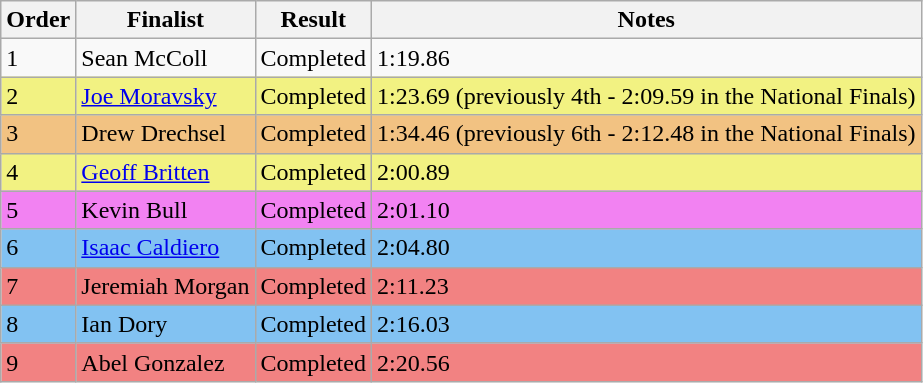<table class="wikitable sortable">
<tr>
<th>Order</th>
<th>Finalist</th>
<th>Result</th>
<th>Notes</th>
</tr>
<tr>
<td>1</td>
<td>Sean McColl</td>
<td>Completed</td>
<td>1:19.86</td>
</tr>
<tr style="background-color:#f2f282">
<td>2</td>
<td><a href='#'>Joe Moravsky</a></td>
<td>Completed</td>
<td>1:23.69 (previously 4th - 2:09.59 in the National Finals)</td>
</tr>
<tr style="background-color:#f2c282">
<td>3</td>
<td>Drew Drechsel</td>
<td>Completed</td>
<td>1:34.46 (previously 6th - 2:12.48 in the National Finals)</td>
</tr>
<tr style="background-color:#f2f282">
<td>4</td>
<td><a href='#'>Geoff Britten</a></td>
<td>Completed</td>
<td>2:00.89</td>
</tr>
<tr style="background-color:#f282f2">
<td>5</td>
<td>Kevin Bull</td>
<td>Completed</td>
<td>2:01.10</td>
</tr>
<tr style="background-color:#82c2f2">
<td>6</td>
<td><a href='#'>Isaac Caldiero</a></td>
<td>Completed</td>
<td>2:04.80</td>
</tr>
<tr style="background-color:#f28282">
<td>7</td>
<td>Jeremiah Morgan</td>
<td>Completed</td>
<td>2:11.23</td>
</tr>
<tr style="background-color:#82c2f2">
<td>8</td>
<td>Ian Dory</td>
<td>Completed</td>
<td>2:16.03</td>
</tr>
<tr style="background-color:#f28282">
<td>9</td>
<td>Abel Gonzalez</td>
<td>Completed</td>
<td>2:20.56</td>
</tr>
</table>
